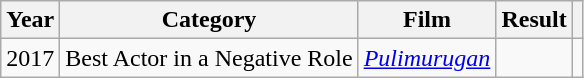<table class="wikitable">
<tr>
<th>Year</th>
<th>Category</th>
<th>Film</th>
<th>Result</th>
<th></th>
</tr>
<tr>
<td>2017</td>
<td>Best Actor in a Negative Role</td>
<td><em><a href='#'>Pulimurugan</a></em></td>
<td></td>
<td></td>
</tr>
</table>
